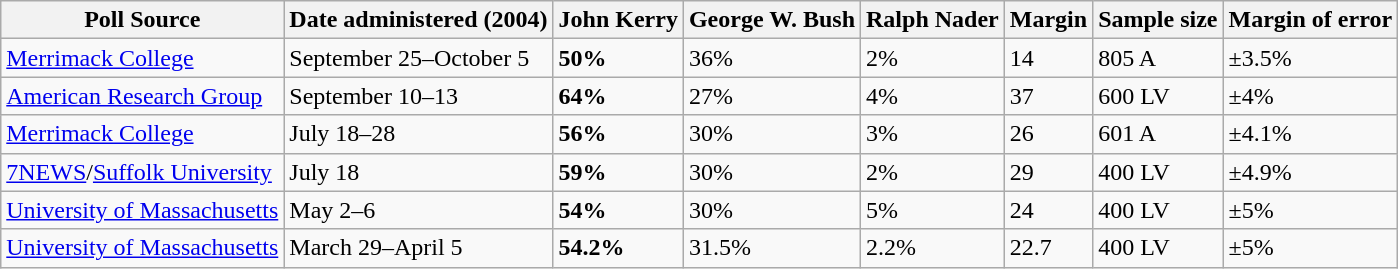<table class="wikitable">
<tr>
<th>Poll Source</th>
<th>Date administered (2004)</th>
<th>John Kerry</th>
<th>George W. Bush</th>
<th>Ralph Nader</th>
<th>Margin</th>
<th>Sample size</th>
<th>Margin of error</th>
</tr>
<tr>
<td><a href='#'>Merrimack College</a></td>
<td>September 25–October 5</td>
<td><strong>50%</strong></td>
<td>36%</td>
<td>2%</td>
<td>14</td>
<td>805 A</td>
<td>±3.5%</td>
</tr>
<tr>
<td><a href='#'>American Research Group</a></td>
<td>September 10–13</td>
<td><strong>64%</strong></td>
<td>27%</td>
<td>4%</td>
<td>37</td>
<td>600 LV</td>
<td>±4%</td>
</tr>
<tr>
<td><a href='#'>Merrimack College</a></td>
<td>July 18–28</td>
<td><strong>56%</strong></td>
<td>30%</td>
<td>3%</td>
<td>26</td>
<td>601 A</td>
<td>±4.1%</td>
</tr>
<tr>
<td><a href='#'>7NEWS</a>/<a href='#'>Suffolk University</a></td>
<td>July 18</td>
<td><strong>59%</strong></td>
<td>30%</td>
<td>2%</td>
<td>29</td>
<td>400 LV</td>
<td>±4.9%</td>
</tr>
<tr>
<td><a href='#'>University of Massachusetts</a></td>
<td>May 2–6</td>
<td><strong>54%</strong></td>
<td>30%</td>
<td>5%</td>
<td>24</td>
<td>400 LV</td>
<td>±5%</td>
</tr>
<tr>
<td><a href='#'>University of Massachusetts</a></td>
<td>March 29–April 5</td>
<td><strong>54.2%</strong></td>
<td>31.5%</td>
<td>2.2%</td>
<td>22.7</td>
<td>400 LV</td>
<td>±5%</td>
</tr>
</table>
